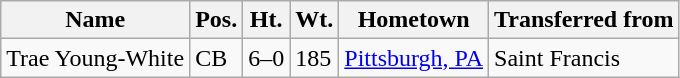<table class="wikitable">
<tr>
<th>Name</th>
<th>Pos.</th>
<th>Ht.</th>
<th>Wt.</th>
<th>Hometown</th>
<th>Transferred from</th>
</tr>
<tr>
<td>Trae Young-White</td>
<td>CB</td>
<td>6–0</td>
<td>185</td>
<td><a href='#'>Pittsburgh, PA</a></td>
<td>Saint Francis</td>
</tr>
</table>
